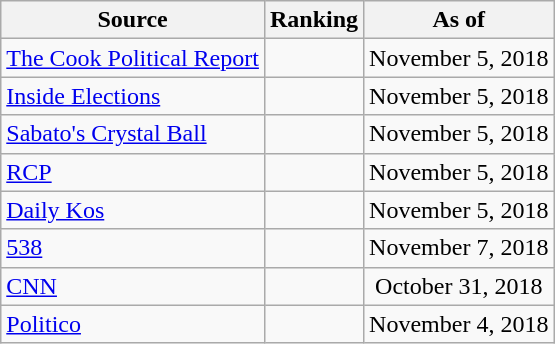<table class="wikitable" style="text-align:center">
<tr>
<th>Source</th>
<th>Ranking</th>
<th>As of</th>
</tr>
<tr>
<td align=left><a href='#'>The Cook Political Report</a></td>
<td></td>
<td>November 5, 2018</td>
</tr>
<tr>
<td align=left><a href='#'>Inside Elections</a></td>
<td></td>
<td>November 5, 2018</td>
</tr>
<tr>
<td align=left><a href='#'>Sabato's Crystal Ball</a></td>
<td></td>
<td>November 5, 2018</td>
</tr>
<tr>
<td align="left"><a href='#'>RCP</a></td>
<td></td>
<td>November 5, 2018</td>
</tr>
<tr>
<td align="left"><a href='#'>Daily Kos</a></td>
<td></td>
<td>November 5, 2018</td>
</tr>
<tr>
<td align="left"><a href='#'>538</a></td>
<td></td>
<td>November 7, 2018</td>
</tr>
<tr>
<td align="left"><a href='#'>CNN</a></td>
<td></td>
<td>October 31, 2018</td>
</tr>
<tr>
<td align="left"><a href='#'>Politico</a></td>
<td></td>
<td>November 4, 2018</td>
</tr>
</table>
